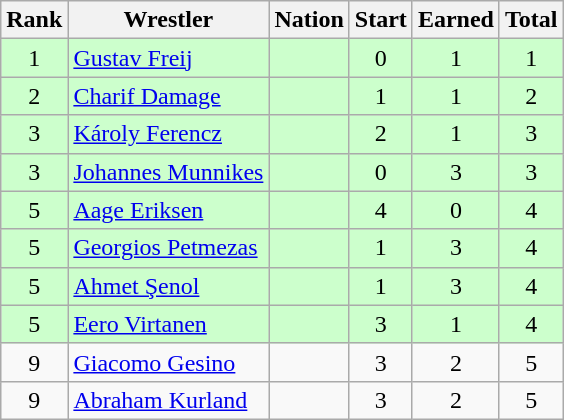<table class="wikitable sortable" style="text-align:center;">
<tr>
<th>Rank</th>
<th>Wrestler</th>
<th>Nation</th>
<th>Start</th>
<th>Earned</th>
<th>Total</th>
</tr>
<tr style="background:#cfc;">
<td>1</td>
<td align=left><a href='#'>Gustav Freij</a></td>
<td align=left></td>
<td>0</td>
<td>1</td>
<td>1</td>
</tr>
<tr style="background:#cfc;">
<td>2</td>
<td align=left><a href='#'>Charif Damage</a></td>
<td align=left></td>
<td>1</td>
<td>1</td>
<td>2</td>
</tr>
<tr style="background:#cfc;">
<td>3</td>
<td align=left><a href='#'>Károly Ferencz</a></td>
<td align=left></td>
<td>2</td>
<td>1</td>
<td>3</td>
</tr>
<tr style="background:#cfc;">
<td>3</td>
<td align=left><a href='#'>Johannes Munnikes</a></td>
<td align=left></td>
<td>0</td>
<td>3</td>
<td>3</td>
</tr>
<tr style="background:#cfc;">
<td>5</td>
<td align=left><a href='#'>Aage Eriksen</a></td>
<td align=left></td>
<td>4</td>
<td>0</td>
<td>4</td>
</tr>
<tr style="background:#cfc;">
<td>5</td>
<td align=left><a href='#'>Georgios Petmezas</a></td>
<td align=left></td>
<td>1</td>
<td>3</td>
<td>4</td>
</tr>
<tr style="background:#cfc;">
<td>5</td>
<td align=left><a href='#'>Ahmet Şenol</a></td>
<td align=left></td>
<td>1</td>
<td>3</td>
<td>4</td>
</tr>
<tr style="background:#cfc;">
<td>5</td>
<td align=left><a href='#'>Eero Virtanen</a></td>
<td align=left></td>
<td>3</td>
<td>1</td>
<td>4</td>
</tr>
<tr>
<td>9</td>
<td align=left><a href='#'>Giacomo Gesino</a></td>
<td align=left></td>
<td>3</td>
<td>2</td>
<td>5</td>
</tr>
<tr>
<td>9</td>
<td align=left><a href='#'>Abraham Kurland</a></td>
<td align=left></td>
<td>3</td>
<td>2</td>
<td>5</td>
</tr>
</table>
